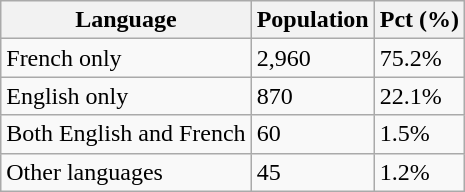<table class="wikitable">
<tr>
<th>Language</th>
<th>Population</th>
<th>Pct (%)</th>
</tr>
<tr>
<td>French only</td>
<td>2,960</td>
<td>75.2%</td>
</tr>
<tr>
<td>English only</td>
<td>870</td>
<td>22.1%</td>
</tr>
<tr>
<td>Both English and French</td>
<td>60</td>
<td>1.5%</td>
</tr>
<tr>
<td>Other languages</td>
<td>45</td>
<td>1.2%</td>
</tr>
</table>
